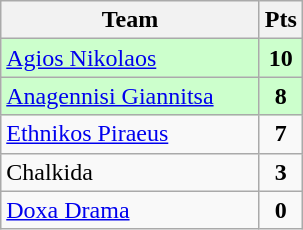<table class="wikitable" style="text-align: center;">
<tr>
<th width=165>Team</th>
<th width=20>Pts</th>
</tr>
<tr bgcolor="#ccffcc">
<td align=left><a href='#'>Agios Nikolaos</a></td>
<td><strong>10</strong></td>
</tr>
<tr bgcolor="#ccffcc">
<td align=left><a href='#'>Anagennisi Giannitsa</a></td>
<td><strong>8</strong></td>
</tr>
<tr>
<td align=left><a href='#'>Ethnikos Piraeus</a></td>
<td><strong>7</strong></td>
</tr>
<tr>
<td align=left>Chalkida</td>
<td><strong>3</strong></td>
</tr>
<tr>
<td align=left><a href='#'>Doxa Drama</a></td>
<td><strong>0</strong></td>
</tr>
</table>
